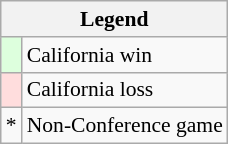<table class="wikitable" style="font-size:90%">
<tr>
<th colspan=2>Legend</th>
</tr>
<tr>
<td style="background:#ddffdd;"> </td>
<td>California win</td>
</tr>
<tr>
<td style="background:#ffdddd;"> </td>
<td>California loss</td>
</tr>
<tr>
<td>*</td>
<td>Non-Conference game</td>
</tr>
</table>
